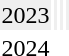<table>
<tr bgcolor="#EFEFEF">
<td>2023</td>
<td></td>
<td></td>
<td></td>
</tr>
<tr>
<td>2024</td>
<td></td>
<td></td>
<td></td>
</tr>
</table>
